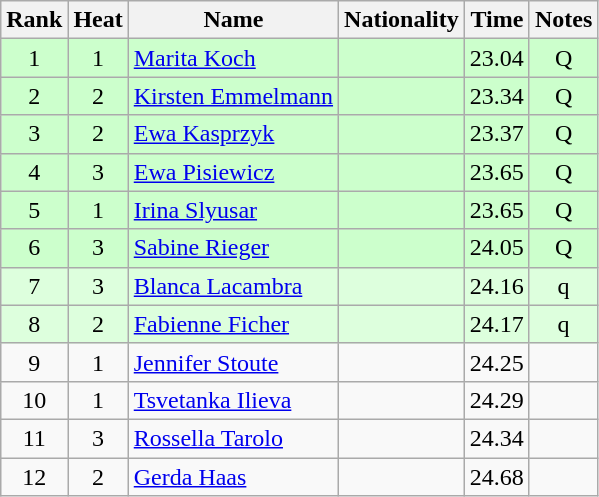<table class="wikitable sortable" style="text-align:center">
<tr>
<th>Rank</th>
<th>Heat</th>
<th>Name</th>
<th>Nationality</th>
<th>Time</th>
<th>Notes</th>
</tr>
<tr bgcolor=ccffcc>
<td>1</td>
<td>1</td>
<td align="left"><a href='#'>Marita Koch</a></td>
<td align=left></td>
<td>23.04</td>
<td>Q</td>
</tr>
<tr bgcolor=ccffcc>
<td>2</td>
<td>2</td>
<td align="left"><a href='#'>Kirsten Emmelmann</a></td>
<td align=left></td>
<td>23.34</td>
<td>Q</td>
</tr>
<tr bgcolor=ccffcc>
<td>3</td>
<td>2</td>
<td align="left"><a href='#'>Ewa Kasprzyk</a></td>
<td align=left></td>
<td>23.37</td>
<td>Q</td>
</tr>
<tr bgcolor=ccffcc>
<td>4</td>
<td>3</td>
<td align="left"><a href='#'>Ewa Pisiewicz</a></td>
<td align=left></td>
<td>23.65</td>
<td>Q</td>
</tr>
<tr bgcolor=ccffcc>
<td>5</td>
<td>1</td>
<td align="left"><a href='#'>Irina Slyusar</a></td>
<td align=left></td>
<td>23.65</td>
<td>Q</td>
</tr>
<tr bgcolor=ccffcc>
<td>6</td>
<td>3</td>
<td align="left"><a href='#'>Sabine Rieger</a></td>
<td align=left></td>
<td>24.05</td>
<td>Q</td>
</tr>
<tr bgcolor=ddffdd>
<td>7</td>
<td>3</td>
<td align="left"><a href='#'>Blanca Lacambra</a></td>
<td align=left></td>
<td>24.16</td>
<td>q</td>
</tr>
<tr bgcolor=ddffdd>
<td>8</td>
<td>2</td>
<td align="left"><a href='#'>Fabienne Ficher</a></td>
<td align=left></td>
<td>24.17</td>
<td>q</td>
</tr>
<tr>
<td>9</td>
<td>1</td>
<td align="left"><a href='#'>Jennifer Stoute</a></td>
<td align=left></td>
<td>24.25</td>
<td></td>
</tr>
<tr>
<td>10</td>
<td>1</td>
<td align="left"><a href='#'>Tsvetanka Ilieva</a></td>
<td align=left></td>
<td>24.29</td>
<td></td>
</tr>
<tr>
<td>11</td>
<td>3</td>
<td align="left"><a href='#'>Rossella Tarolo</a></td>
<td align=left></td>
<td>24.34</td>
<td></td>
</tr>
<tr>
<td>12</td>
<td>2</td>
<td align="left"><a href='#'>Gerda Haas</a></td>
<td align=left></td>
<td>24.68</td>
<td></td>
</tr>
</table>
